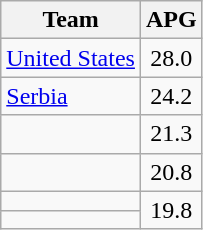<table class=wikitable>
<tr>
<th>Team</th>
<th>APG</th>
</tr>
<tr>
<td> <a href='#'>United States</a></td>
<td align=center>28.0</td>
</tr>
<tr>
<td> <a href='#'>Serbia</a></td>
<td align=center>24.2</td>
</tr>
<tr>
<td></td>
<td align=center>21.3</td>
</tr>
<tr>
<td></td>
<td align=center>20.8</td>
</tr>
<tr>
<td></td>
<td align=center rowspan=2>19.8</td>
</tr>
<tr>
<td></td>
</tr>
</table>
